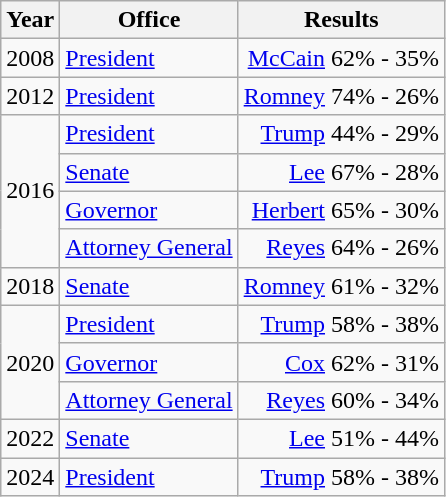<table class=wikitable>
<tr>
<th>Year</th>
<th>Office</th>
<th>Results</th>
</tr>
<tr>
<td>2008</td>
<td><a href='#'>President</a></td>
<td align="right" ><a href='#'>McCain</a> 62% - 35%</td>
</tr>
<tr>
<td>2012</td>
<td><a href='#'>President</a></td>
<td align="right" ><a href='#'>Romney</a> 74% - 26%</td>
</tr>
<tr>
<td rowspan=4>2016</td>
<td><a href='#'>President</a></td>
<td align="right" ><a href='#'>Trump</a> 44% - 29%</td>
</tr>
<tr>
<td><a href='#'>Senate</a></td>
<td align="right" ><a href='#'>Lee</a> 67% - 28%</td>
</tr>
<tr>
<td><a href='#'>Governor</a></td>
<td align="right" ><a href='#'>Herbert</a> 65% - 30%</td>
</tr>
<tr>
<td><a href='#'>Attorney General</a></td>
<td align="right" ><a href='#'>Reyes</a> 64% - 26%</td>
</tr>
<tr>
<td>2018</td>
<td><a href='#'>Senate</a></td>
<td align="right" ><a href='#'>Romney</a> 61% - 32%</td>
</tr>
<tr>
<td rowspan=3>2020</td>
<td><a href='#'>President</a></td>
<td align="right" ><a href='#'>Trump</a> 58% - 38%</td>
</tr>
<tr>
<td><a href='#'>Governor</a></td>
<td align="right" ><a href='#'>Cox</a> 62% - 31%</td>
</tr>
<tr>
<td><a href='#'>Attorney General</a></td>
<td align="right" ><a href='#'>Reyes</a> 60% - 34%</td>
</tr>
<tr>
<td>2022</td>
<td><a href='#'>Senate</a></td>
<td align="right" ><a href='#'>Lee</a> 51% - 44%</td>
</tr>
<tr>
<td>2024</td>
<td><a href='#'>President</a></td>
<td align="right" ><a href='#'>Trump</a> 58% - 38%</td>
</tr>
</table>
